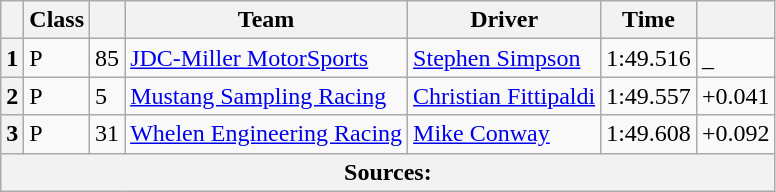<table class="wikitable">
<tr>
<th scope="col"></th>
<th scope="col">Class</th>
<th scope="col"></th>
<th scope="col">Team</th>
<th scope="col">Driver</th>
<th scope="col">Time</th>
<th scope="col"></th>
</tr>
<tr>
<th scope="row">1</th>
<td>P</td>
<td>85</td>
<td><a href='#'>JDC-Miller MotorSports</a></td>
<td><a href='#'>Stephen Simpson</a></td>
<td>1:49.516</td>
<td>_</td>
</tr>
<tr>
<th scope="row">2</th>
<td>P</td>
<td>5</td>
<td><a href='#'>Mustang Sampling Racing</a></td>
<td><a href='#'>Christian Fittipaldi</a></td>
<td>1:49.557</td>
<td>+0.041</td>
</tr>
<tr>
<th scope="row">3</th>
<td>P</td>
<td>31</td>
<td><a href='#'>Whelen Engineering Racing</a></td>
<td><a href='#'>Mike Conway</a></td>
<td>1:49.608</td>
<td>+0.092</td>
</tr>
<tr>
<th colspan="7">Sources:</th>
</tr>
</table>
